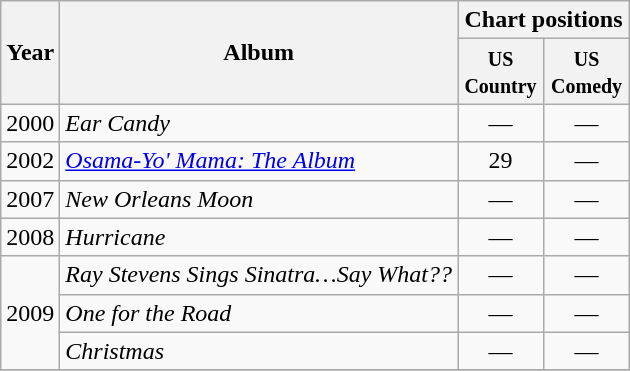<table class="wikitable">
<tr>
<th rowspan="2">Year</th>
<th rowspan="2">Album</th>
<th colspan="2">Chart positions</th>
</tr>
<tr>
<th width="50"><small>US Country</small></th>
<th width="50"><small>US Comedy</small></th>
</tr>
<tr>
<td>2000</td>
<td><em>Ear Candy</em></td>
<td align="center">—</td>
<td align="center">—</td>
</tr>
<tr>
<td>2002</td>
<td><em><a href='#'>Osama-Yo' Mama: The Album</a></em></td>
<td align="center">29</td>
<td align="center">—</td>
</tr>
<tr>
<td rowspan="1">2007</td>
<td><em>New Orleans Moon</em></td>
<td align="center">—</td>
<td align="center">—</td>
</tr>
<tr>
<td rowspan="1">2008</td>
<td><em>Hurricane</em></td>
<td align="center">—</td>
<td align="center">—</td>
</tr>
<tr>
<td rowspan="3">2009</td>
<td><em>Ray Stevens Sings Sinatra…Say What??</em></td>
<td align="center">—</td>
<td align="center">—</td>
</tr>
<tr>
<td><em>One for the Road</em></td>
<td align="center">—</td>
<td align="center">—</td>
</tr>
<tr>
<td><em>Christmas</em></td>
<td align="center">—</td>
<td align="center">—</td>
</tr>
<tr>
</tr>
</table>
